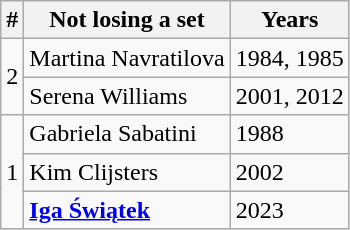<table class="wikitable">
<tr>
<th>#</th>
<th>Not losing a set</th>
<th>Years</th>
</tr>
<tr>
<td rowspan="2">2</td>
<td> Martina Navratilova</td>
<td>1984, 1985</td>
</tr>
<tr>
<td> Serena Williams</td>
<td>2001, 2012</td>
</tr>
<tr>
<td rowspan="3">1</td>
<td> Gabriela Sabatini</td>
<td>1988</td>
</tr>
<tr>
<td> Kim Clijsters</td>
<td>2002</td>
</tr>
<tr>
<td> <strong><a href='#'>Iga Świątek</a></strong></td>
<td>2023</td>
</tr>
</table>
